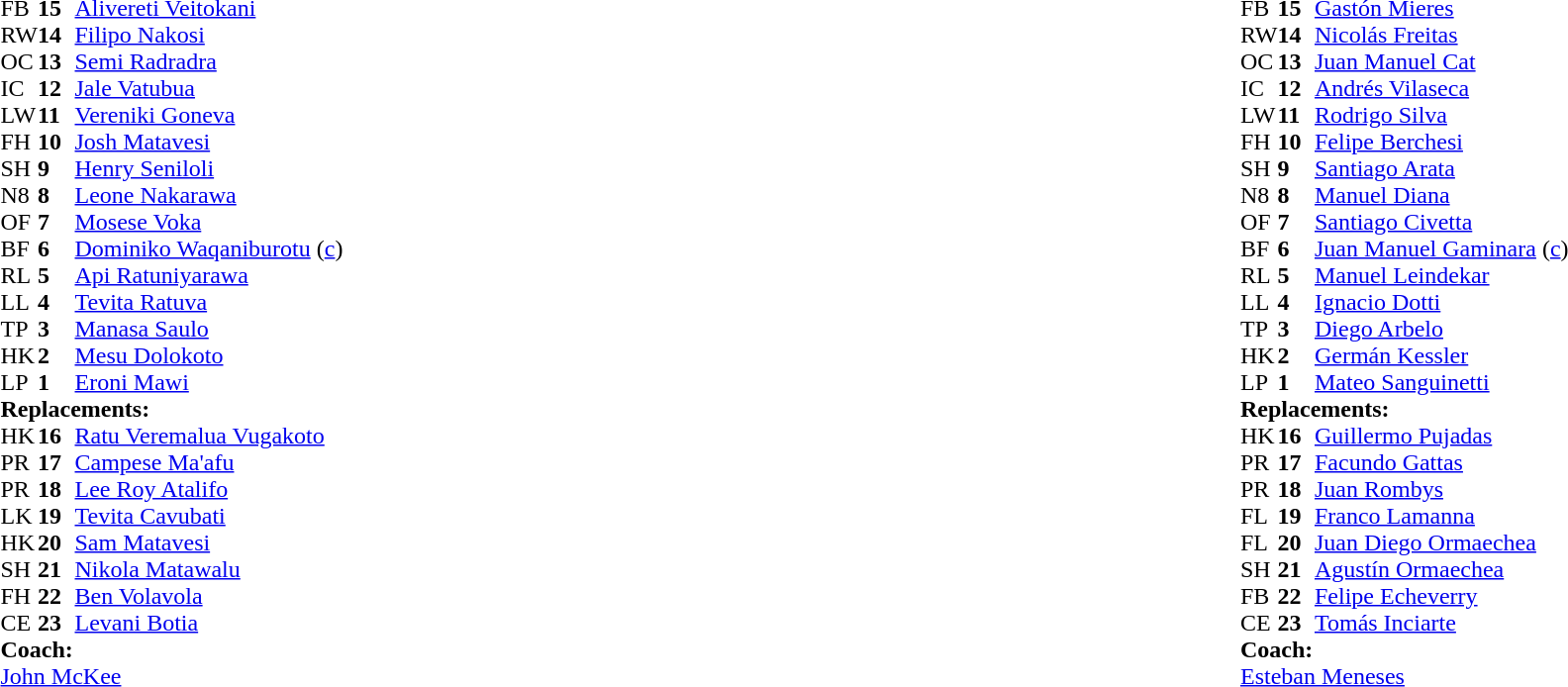<table style="width:100%;">
<tr>
<td style="vertical-align:top; width:50%;"><br><table style="font-size: 100%" cellspacing="0" cellpadding="0">
<tr>
<th width="25"></th>
<th width="25"></th>
</tr>
<tr>
<td>FB</td>
<td><strong>15</strong></td>
<td><a href='#'>Alivereti Veitokani</a></td>
<td></td>
<td></td>
</tr>
<tr>
<td>RW</td>
<td><strong>14</strong></td>
<td><a href='#'>Filipo Nakosi</a></td>
<td></td>
<td></td>
</tr>
<tr>
<td>OC</td>
<td><strong>13</strong></td>
<td><a href='#'>Semi Radradra</a></td>
</tr>
<tr>
<td>IC</td>
<td><strong>12</strong></td>
<td><a href='#'>Jale Vatubua</a></td>
</tr>
<tr>
<td>LW</td>
<td><strong>11</strong></td>
<td><a href='#'>Vereniki Goneva</a></td>
</tr>
<tr>
<td>FH</td>
<td><strong>10</strong></td>
<td><a href='#'>Josh Matavesi</a></td>
</tr>
<tr>
<td>SH</td>
<td><strong>9</strong></td>
<td><a href='#'>Henry Seniloli</a></td>
<td></td>
<td></td>
</tr>
<tr>
<td>N8</td>
<td><strong>8</strong></td>
<td><a href='#'>Leone Nakarawa</a></td>
</tr>
<tr>
<td>OF</td>
<td><strong>7</strong></td>
<td><a href='#'>Mosese Voka</a></td>
<td></td>
<td></td>
</tr>
<tr>
<td>BF</td>
<td><strong>6</strong></td>
<td><a href='#'>Dominiko Waqaniburotu</a> (<a href='#'>c</a>)</td>
</tr>
<tr>
<td>RL</td>
<td><strong>5</strong></td>
<td><a href='#'>Api Ratuniyarawa</a></td>
</tr>
<tr>
<td>LL</td>
<td><strong>4</strong></td>
<td><a href='#'>Tevita Ratuva</a></td>
<td></td>
<td></td>
</tr>
<tr>
<td>TP</td>
<td><strong>3</strong></td>
<td><a href='#'>Manasa Saulo</a></td>
<td></td>
<td></td>
</tr>
<tr>
<td>HK</td>
<td><strong>2</strong></td>
<td><a href='#'>Mesu Dolokoto</a></td>
<td></td>
<td></td>
</tr>
<tr>
<td>LP</td>
<td><strong>1</strong></td>
<td><a href='#'>Eroni Mawi</a></td>
<td></td>
<td></td>
</tr>
<tr>
<td colspan="3"><strong>Replacements:</strong></td>
</tr>
<tr>
<td>HK</td>
<td><strong>16</strong></td>
<td><a href='#'>Ratu Veremalua Vugakoto</a></td>
<td></td>
<td></td>
</tr>
<tr>
<td>PR</td>
<td><strong>17</strong></td>
<td><a href='#'>Campese Ma'afu</a></td>
<td></td>
<td></td>
</tr>
<tr>
<td>PR</td>
<td><strong>18</strong></td>
<td><a href='#'>Lee Roy Atalifo</a></td>
<td></td>
<td></td>
</tr>
<tr>
<td>LK</td>
<td><strong>19</strong></td>
<td><a href='#'>Tevita Cavubati</a></td>
<td></td>
<td></td>
</tr>
<tr>
<td>HK</td>
<td><strong>20</strong></td>
<td><a href='#'>Sam Matavesi</a></td>
<td></td>
<td></td>
</tr>
<tr>
<td>SH</td>
<td><strong>21</strong></td>
<td><a href='#'>Nikola Matawalu</a></td>
<td></td>
<td></td>
</tr>
<tr>
<td>FH</td>
<td><strong>22</strong></td>
<td><a href='#'>Ben Volavola</a></td>
<td></td>
<td></td>
</tr>
<tr>
<td>CE</td>
<td><strong>23</strong></td>
<td><a href='#'>Levani Botia</a></td>
<td></td>
<td></td>
</tr>
<tr>
<td colspan="3"><strong>Coach:</strong></td>
</tr>
<tr>
<td colspan="4"> <a href='#'>John McKee</a></td>
</tr>
</table>
</td>
<td style="vertical-align:top"></td>
<td style="vertical-align:top; width:50%;"><br><table cellspacing="0" cellpadding="0" style="font-size:100%; margin:auto;">
<tr>
<th width="25"></th>
<th width="25"></th>
</tr>
<tr>
<td>FB</td>
<td><strong>15</strong></td>
<td><a href='#'>Gastón Mieres</a></td>
<td></td>
<td></td>
</tr>
<tr>
<td>RW</td>
<td><strong>14</strong></td>
<td><a href='#'>Nicolás Freitas</a></td>
</tr>
<tr>
<td>OC</td>
<td><strong>13</strong></td>
<td><a href='#'>Juan Manuel Cat</a></td>
<td></td>
<td></td>
<td></td>
<td></td>
</tr>
<tr>
<td>IC</td>
<td><strong>12</strong></td>
<td><a href='#'>Andrés Vilaseca</a></td>
</tr>
<tr>
<td>LW</td>
<td><strong>11</strong></td>
<td><a href='#'>Rodrigo Silva</a></td>
</tr>
<tr>
<td>FH</td>
<td><strong>10</strong></td>
<td><a href='#'>Felipe Berchesi</a></td>
</tr>
<tr>
<td>SH</td>
<td><strong>9</strong></td>
<td><a href='#'>Santiago Arata</a></td>
<td></td>
<td></td>
</tr>
<tr>
<td>N8</td>
<td><strong>8</strong></td>
<td><a href='#'>Manuel Diana</a></td>
<td></td>
<td></td>
</tr>
<tr>
<td>OF</td>
<td><strong>7</strong></td>
<td><a href='#'>Santiago Civetta</a></td>
</tr>
<tr>
<td>BF</td>
<td><strong>6</strong></td>
<td><a href='#'>Juan Manuel Gaminara</a> (<a href='#'>c</a>)</td>
</tr>
<tr>
<td>RL</td>
<td><strong>5</strong></td>
<td><a href='#'>Manuel Leindekar</a></td>
</tr>
<tr>
<td>LL</td>
<td><strong>4</strong></td>
<td><a href='#'>Ignacio Dotti</a></td>
<td></td>
<td></td>
<td></td>
</tr>
<tr>
<td>TP</td>
<td><strong>3</strong></td>
<td><a href='#'>Diego Arbelo</a></td>
<td></td>
<td></td>
</tr>
<tr>
<td>HK</td>
<td><strong>2</strong></td>
<td><a href='#'>Germán Kessler</a></td>
<td></td>
<td></td>
</tr>
<tr>
<td>LP</td>
<td><strong>1</strong></td>
<td><a href='#'>Mateo Sanguinetti</a></td>
<td></td>
<td></td>
</tr>
<tr>
<td colspan="3"><strong>Replacements:</strong></td>
</tr>
<tr>
<td>HK</td>
<td><strong>16</strong></td>
<td><a href='#'>Guillermo Pujadas</a></td>
<td></td>
<td></td>
</tr>
<tr>
<td>PR</td>
<td><strong>17</strong></td>
<td><a href='#'>Facundo Gattas</a></td>
<td></td>
<td></td>
</tr>
<tr>
<td>PR</td>
<td><strong>18</strong></td>
<td><a href='#'>Juan Rombys</a></td>
<td></td>
<td></td>
</tr>
<tr>
<td>FL</td>
<td><strong>19</strong></td>
<td><a href='#'>Franco Lamanna</a></td>
<td></td>
<td></td>
<td></td>
</tr>
<tr>
<td>FL</td>
<td><strong>20</strong></td>
<td><a href='#'>Juan Diego Ormaechea</a></td>
<td></td>
<td></td>
</tr>
<tr>
<td>SH</td>
<td><strong>21</strong></td>
<td><a href='#'>Agustín Ormaechea</a></td>
<td></td>
<td></td>
</tr>
<tr>
<td>FB</td>
<td><strong>22</strong></td>
<td><a href='#'>Felipe Echeverry</a></td>
<td></td>
<td></td>
</tr>
<tr>
<td>CE</td>
<td><strong>23</strong></td>
<td><a href='#'>Tomás Inciarte</a></td>
<td></td>
<td></td>
<td></td>
<td></td>
</tr>
<tr>
<td colspan="3"><strong>Coach:</strong></td>
</tr>
<tr>
<td colspan="4"> <a href='#'>Esteban Meneses</a></td>
</tr>
</table>
</td>
</tr>
</table>
